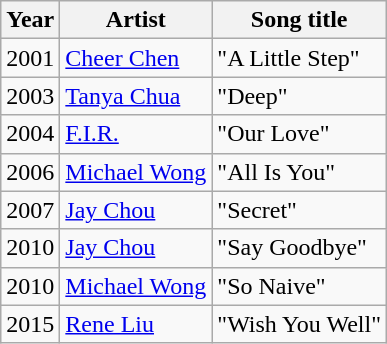<table class="wikitable sortable">
<tr>
<th>Year</th>
<th>Artist</th>
<th>Song title</th>
</tr>
<tr>
<td>2001</td>
<td><a href='#'>Cheer Chen</a></td>
<td>"A Little Step"</td>
</tr>
<tr>
<td>2003</td>
<td><a href='#'>Tanya Chua</a></td>
<td>"Deep"</td>
</tr>
<tr>
<td>2004</td>
<td><a href='#'>F.I.R.</a></td>
<td>"Our Love"</td>
</tr>
<tr>
<td>2006</td>
<td><a href='#'>Michael Wong</a></td>
<td>"All Is You"</td>
</tr>
<tr>
<td>2007</td>
<td><a href='#'>Jay Chou</a></td>
<td>"Secret"</td>
</tr>
<tr>
<td>2010</td>
<td><a href='#'>Jay Chou</a></td>
<td>"Say Goodbye"</td>
</tr>
<tr>
<td>2010</td>
<td><a href='#'>Michael Wong</a></td>
<td>"So Naive"</td>
</tr>
<tr>
<td>2015</td>
<td><a href='#'>Rene Liu</a></td>
<td>"Wish You Well"</td>
</tr>
</table>
